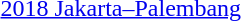<table>
<tr>
<td rowspan=2><a href='#'>2018 Jakarta–Palembang</a></td>
<td rowspan=2></td>
<td rowspan=2></td>
<td></td>
</tr>
<tr>
<td></td>
</tr>
</table>
